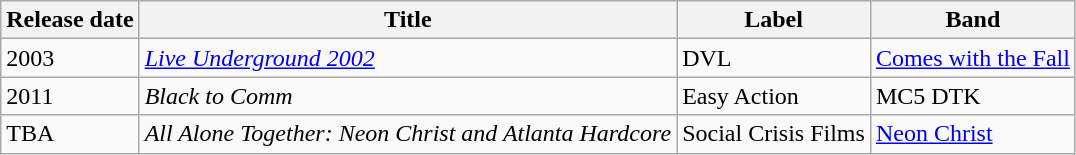<table class="wikitable">
<tr>
<th>Release date</th>
<th>Title</th>
<th>Label</th>
<th>Band</th>
</tr>
<tr>
<td>2003</td>
<td><em><a href='#'>Live Underground 2002</a></em></td>
<td>DVL</td>
<td><a href='#'>Comes with the Fall</a></td>
</tr>
<tr>
<td>2011</td>
<td><em>Black to Comm</em></td>
<td>Easy Action</td>
<td>MC5 DTK</td>
</tr>
<tr>
<td>TBA</td>
<td><em>All Alone Together: Neon Christ and Atlanta Hardcore</em></td>
<td>Social Crisis Films</td>
<td><a href='#'>Neon Christ</a></td>
</tr>
</table>
